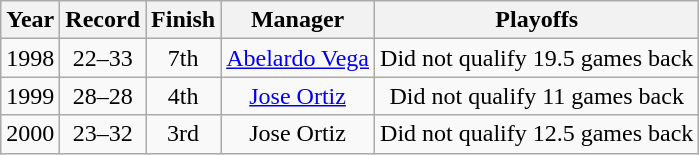<table class="wikitable">
<tr>
<th>Year</th>
<th>Record</th>
<th>Finish</th>
<th>Manager</th>
<th>Playoffs</th>
</tr>
<tr align=center>
<td>1998</td>
<td>22–33</td>
<td>7th</td>
<td><a href='#'>Abelardo Vega</a></td>
<td>Did not qualify 19.5 games back</td>
</tr>
<tr align=center>
<td>1999</td>
<td>28–28</td>
<td>4th</td>
<td><a href='#'>Jose Ortiz</a></td>
<td>Did not qualify 11 games back</td>
</tr>
<tr align=center>
<td>2000</td>
<td>23–32</td>
<td>3rd</td>
<td>Jose Ortiz</td>
<td>Did not qualify 12.5 games back</td>
</tr>
</table>
